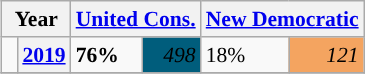<table class="wikitable" style="float:right; width:400; font-size:90%; margin-left:1em;">
<tr>
<th colspan="2" scope="col">Year</th>
<th colspan="2" scope="col"><a href='#'>United Cons.</a></th>
<th colspan="2" scope="col"><a href='#'>New Democratic</a></th>
</tr>
<tr>
<td style="width: 0.25em; background-color: "></td>
<th><a href='#'>2019</a></th>
<td><span> <strong>76%</strong></span></td>
<td style="text-align:right; background:#005D7C;"><span> <em>498</em></span></td>
<td>18%</td>
<td style="text-align:right; background:#F4A460;"><em>121</em></td>
</tr>
<tr>
</tr>
</table>
